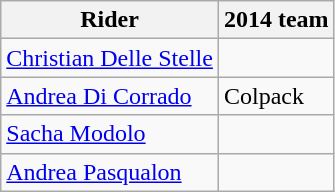<table class="wikitable">
<tr>
<th>Rider</th>
<th>2014 team</th>
</tr>
<tr>
<td><a href='#'>Christian Delle Stelle</a></td>
<td></td>
</tr>
<tr>
<td><a href='#'>Andrea Di Corrado</a></td>
<td>Colpack</td>
</tr>
<tr>
<td><a href='#'>Sacha Modolo</a></td>
<td></td>
</tr>
<tr>
<td><a href='#'>Andrea Pasqualon</a></td>
<td></td>
</tr>
</table>
